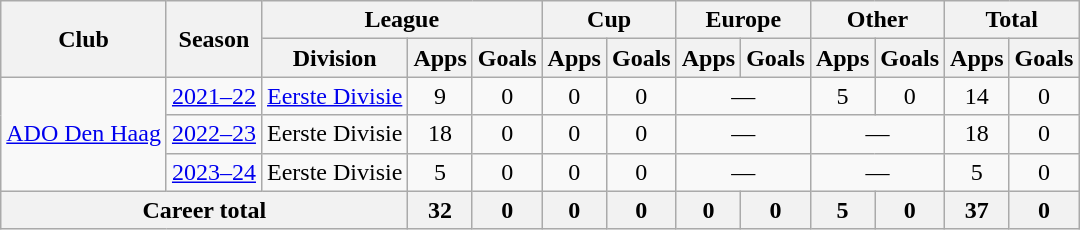<table class="wikitable" style="text-align:center">
<tr>
<th rowspan="2">Club</th>
<th rowspan="2">Season</th>
<th colspan="3">League</th>
<th colspan="2">Cup</th>
<th colspan="2">Europe</th>
<th colspan="2">Other</th>
<th colspan="2">Total</th>
</tr>
<tr>
<th>Division</th>
<th>Apps</th>
<th>Goals</th>
<th>Apps</th>
<th>Goals</th>
<th>Apps</th>
<th>Goals</th>
<th>Apps</th>
<th>Goals</th>
<th>Apps</th>
<th>Goals</th>
</tr>
<tr>
<td rowspan="3"><a href='#'>ADO Den Haag</a></td>
<td><a href='#'>2021–22</a></td>
<td><a href='#'>Eerste Divisie</a></td>
<td>9</td>
<td>0</td>
<td>0</td>
<td>0</td>
<td colspan="2">—</td>
<td>5</td>
<td>0</td>
<td>14</td>
<td>0</td>
</tr>
<tr>
<td><a href='#'>2022–23</a></td>
<td>Eerste Divisie</td>
<td>18</td>
<td>0</td>
<td>0</td>
<td>0</td>
<td colspan="2">—</td>
<td colspan="2">—</td>
<td>18</td>
<td>0</td>
</tr>
<tr>
<td><a href='#'>2023–24</a></td>
<td>Eerste Divisie</td>
<td>5</td>
<td>0</td>
<td>0</td>
<td>0</td>
<td colspan="2">—</td>
<td colspan="2">—</td>
<td>5</td>
<td>0</td>
</tr>
<tr>
<th colspan="3">Career total</th>
<th>32</th>
<th>0</th>
<th>0</th>
<th>0</th>
<th>0</th>
<th>0</th>
<th>5</th>
<th>0</th>
<th>37</th>
<th>0</th>
</tr>
</table>
